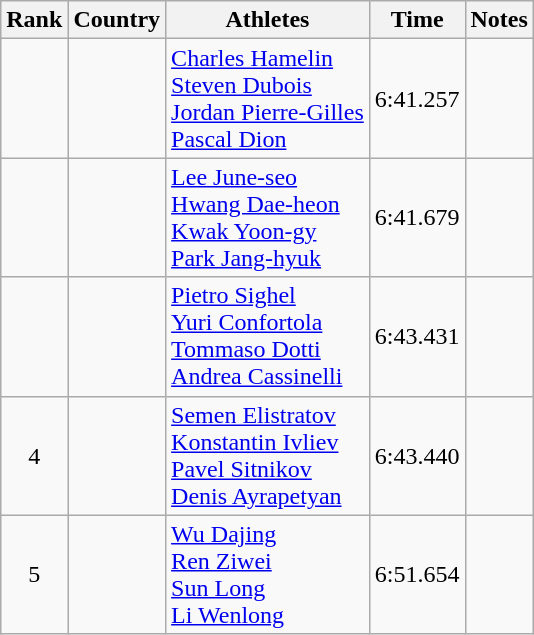<table class="wikitable sortable" style="text-align:center">
<tr>
<th>Rank</th>
<th>Country</th>
<th>Athletes</th>
<th>Time</th>
<th>Notes</th>
</tr>
<tr>
<td></td>
<td align=left></td>
<td align=left><a href='#'>Charles Hamelin</a><br><a href='#'>Steven Dubois</a><br><a href='#'>Jordan Pierre-Gilles</a><br><a href='#'>Pascal Dion</a></td>
<td>6:41.257</td>
<td></td>
</tr>
<tr>
<td></td>
<td align=left></td>
<td align=left><a href='#'>Lee June-seo</a><br><a href='#'>Hwang Dae-heon</a><br><a href='#'>Kwak Yoon-gy</a><br><a href='#'>Park Jang-hyuk</a></td>
<td>6:41.679</td>
<td></td>
</tr>
<tr>
<td></td>
<td align=left></td>
<td align=left><a href='#'>Pietro Sighel</a><br><a href='#'>Yuri Confortola</a><br><a href='#'>Tommaso Dotti</a><br><a href='#'>Andrea Cassinelli</a></td>
<td>6:43.431</td>
<td></td>
</tr>
<tr>
<td>4</td>
<td align=left></td>
<td align=left><a href='#'>Semen Elistratov</a><br><a href='#'>Konstantin Ivliev</a><br><a href='#'>Pavel Sitnikov</a><br><a href='#'>Denis Ayrapetyan</a></td>
<td>6:43.440</td>
<td></td>
</tr>
<tr>
<td>5</td>
<td align=left></td>
<td align=left><a href='#'>Wu Dajing</a><br><a href='#'>Ren Ziwei</a><br><a href='#'>Sun Long</a><br><a href='#'>Li Wenlong</a></td>
<td>6:51.654</td>
<td></td>
</tr>
</table>
